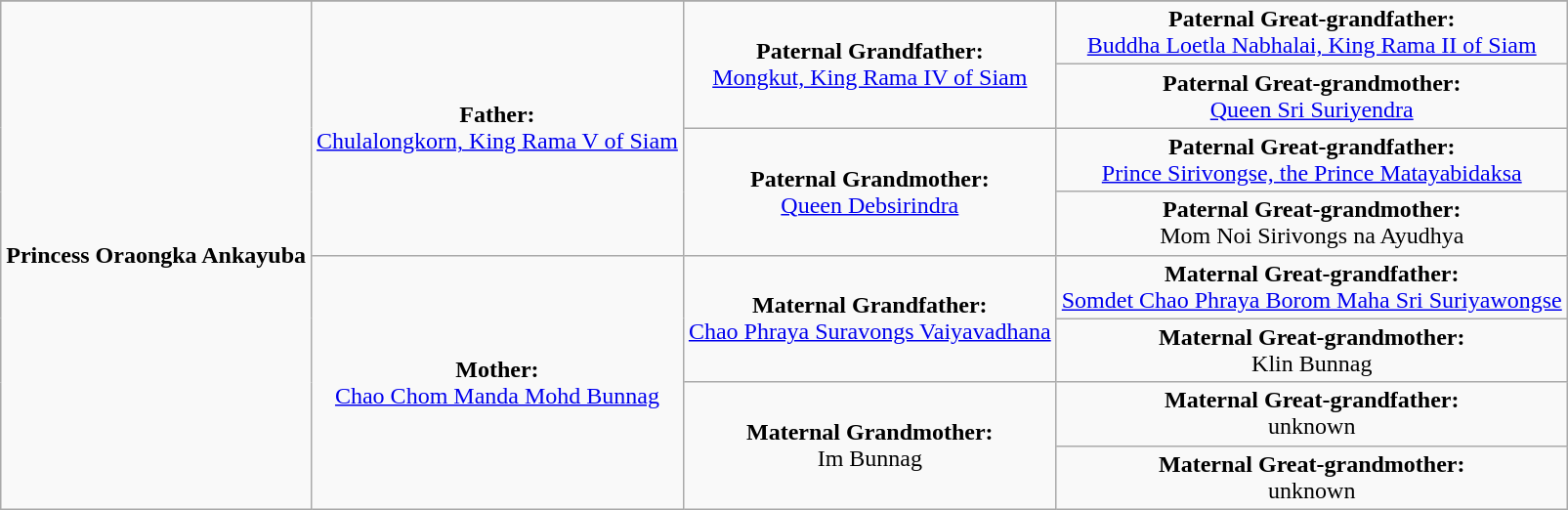<table class="wikitable">
<tr>
</tr>
<tr>
<td rowspan="8" align="center"><strong>Princess Oraongka Ankayuba</strong></td>
<td rowspan="4" align="center"><strong>Father:</strong><br><a href='#'>Chulalongkorn, King Rama V of Siam</a></td>
<td rowspan="2" align="center"><strong>Paternal Grandfather:</strong><br><a href='#'>Mongkut, King Rama IV of Siam</a></td>
<td align = "center"><strong>Paternal Great-grandfather:</strong><br><a href='#'>Buddha Loetla Nabhalai, King Rama II of Siam</a></td>
</tr>
<tr>
<td align = "center"><strong>Paternal Great-grandmother:</strong><br><a href='#'>Queen Sri Suriyendra</a></td>
</tr>
<tr>
<td rowspan="2" align="center"><strong>Paternal Grandmother:</strong><br><a href='#'>Queen Debsirindra</a></td>
<td align = "center"><strong>Paternal Great-grandfather:</strong><br><a href='#'>Prince Sirivongse, the Prince Matayabidaksa</a></td>
</tr>
<tr>
<td align = "center"><strong>Paternal Great-grandmother:</strong><br>Mom Noi Sirivongs na Ayudhya</td>
</tr>
<tr>
<td rowspan="4" align="center"><strong>Mother:</strong><br><a href='#'>Chao Chom Manda Mohd Bunnag</a></td>
<td rowspan="2" align="center"><strong>Maternal Grandfather:</strong><br><a href='#'>Chao Phraya Suravongs Vaiyavadhana</a></td>
<td align = "center"><strong>Maternal Great-grandfather:</strong><br><a href='#'>Somdet Chao Phraya Borom Maha Sri Suriyawongse</a></td>
</tr>
<tr>
<td align = "center"><strong>Maternal Great-grandmother:</strong><br>Klin Bunnag</td>
</tr>
<tr>
<td rowspan="2" align="center"><strong>Maternal Grandmother:</strong><br>Im Bunnag</td>
<td align = "center"><strong>Maternal Great-grandfather:</strong><br>unknown</td>
</tr>
<tr>
<td align = "center"><strong>Maternal Great-grandmother:</strong><br>unknown</td>
</tr>
</table>
